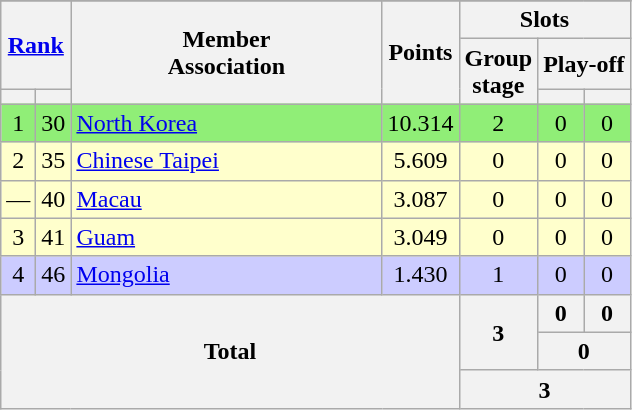<table class="wikitable" style="text-align:center">
<tr>
</tr>
<tr>
<th colspan=2 rowspan=2><a href='#'>Rank</a></th>
<th rowspan=3 width=200>Member<br>Association</th>
<th rowspan=3>Points</th>
<th colspan=4>Slots</th>
</tr>
<tr>
<th rowspan=2>Group<br>stage</th>
<th colspan=2>Play-off</th>
</tr>
<tr>
<th></th>
<th></th>
<th></th>
<th></th>
</tr>
<tr bgcolor=#90ee77>
<td>1</td>
<td>30</td>
<td align=left> <a href='#'>North Korea</a></td>
<td>10.314</td>
<td>2</td>
<td>0</td>
<td>0</td>
</tr>
<tr bgcolor=#ffffcc>
<td>2</td>
<td>35</td>
<td align=left> <a href='#'>Chinese Taipei</a></td>
<td>5.609</td>
<td>0</td>
<td>0</td>
<td>0</td>
</tr>
<tr bgcolor=#ffffcc>
<td>—</td>
<td>40</td>
<td align=left> <a href='#'>Macau</a></td>
<td>3.087</td>
<td>0</td>
<td>0</td>
<td>0</td>
</tr>
<tr bgcolor=#ffffcc>
<td>3</td>
<td>41</td>
<td align=left> <a href='#'>Guam</a></td>
<td>3.049</td>
<td>0</td>
<td>0</td>
<td>0</td>
</tr>
<tr bgcolor=#ccccff>
<td>4</td>
<td>46</td>
<td align=left> <a href='#'>Mongolia</a></td>
<td>1.430</td>
<td>1</td>
<td>0</td>
<td>0</td>
</tr>
<tr>
<th colspan=4 rowspan=3>Total</th>
<th rowspan=2>3</th>
<th>0</th>
<th>0</th>
</tr>
<tr>
<th colspan=2>0</th>
</tr>
<tr>
<th colspan=3>3</th>
</tr>
</table>
